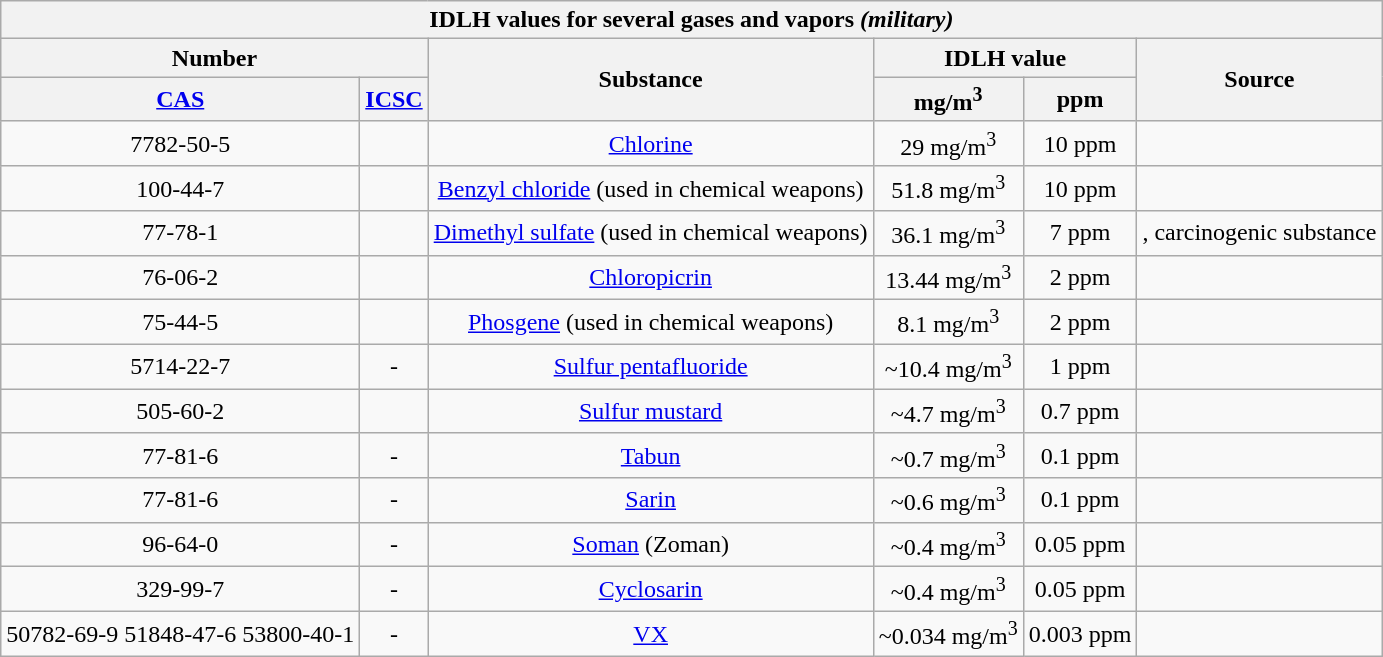<table class="wikitable collapsible collapsed sortable" style="text-align:center">
<tr>
<th colspan="7">IDLH values for several gases and vapors <em>(military)</em></th>
</tr>
<tr>
<th colspan="2">Number</th>
<th rowspan="2">Substance</th>
<th colspan="2">IDLH value</th>
<th rowspan="2">Source</th>
</tr>
<tr>
<th><a href='#'>CAS</a></th>
<th><a href='#'>ICSC</a></th>
<th>mg/m<sup>3</sup></th>
<th>ppm</th>
</tr>
<tr>
<td>7782-50-5</td>
<td></td>
<td><a href='#'>Chlorine</a></td>
<td>29 mg/m<sup>3</sup></td>
<td>10 ppm</td>
<td></td>
</tr>
<tr>
<td>100-44-7</td>
<td></td>
<td><a href='#'>Benzyl chloride</a> (used in chemical weapons)</td>
<td>51.8 mg/m<sup>3</sup></td>
<td>10 ppm</td>
<td></td>
</tr>
<tr>
<td>77-78-1</td>
<td></td>
<td><a href='#'>Dimethyl sulfate</a> (used in chemical weapons)</td>
<td>36.1 mg/m<sup>3</sup></td>
<td>7 ppm</td>
<td>, carcinogenic substance</td>
</tr>
<tr>
<td>76-06-2</td>
<td></td>
<td><a href='#'>Chloropicrin</a></td>
<td>13.44 mg/m<sup>3</sup></td>
<td>2 ppm</td>
<td></td>
</tr>
<tr>
<td>75-44-5</td>
<td></td>
<td><a href='#'>Phosgene</a> (used in chemical weapons)</td>
<td>8.1 mg/m<sup>3</sup></td>
<td>2 ppm</td>
<td></td>
</tr>
<tr>
<td>5714-22-7</td>
<td>-</td>
<td><a href='#'>Sulfur pentafluoride</a></td>
<td>~10.4 mg/m<sup>3</sup></td>
<td>1 ppm</td>
<td></td>
</tr>
<tr>
<td>505-60-2</td>
<td></td>
<td><a href='#'>Sulfur mustard</a></td>
<td>~4.7 mg/m<sup>3</sup></td>
<td>0.7 ppm</td>
<td></td>
</tr>
<tr>
<td>77-81-6</td>
<td>-</td>
<td><a href='#'>Tabun</a></td>
<td>~0.7 mg/m<sup>3</sup></td>
<td>0.1 ppm</td>
<td></td>
</tr>
<tr>
<td>77-81-6</td>
<td>-</td>
<td><a href='#'>Sarin</a></td>
<td>~0.6 mg/m<sup>3</sup></td>
<td>0.1 ppm</td>
<td></td>
</tr>
<tr>
<td>96-64-0</td>
<td>-</td>
<td><a href='#'>Soman</a> (Zoman)</td>
<td>~0.4 mg/m<sup>3</sup></td>
<td>0.05 ppm</td>
<td></td>
</tr>
<tr>
<td>329-99-7</td>
<td>-</td>
<td><a href='#'>Cyclosarin</a></td>
<td>~0.4 mg/m<sup>3</sup></td>
<td>0.05 ppm</td>
<td></td>
</tr>
<tr>
<td>50782-69-9  51848-47-6 53800-40-1</td>
<td>-</td>
<td><a href='#'>VX</a></td>
<td>~0.034 mg/m<sup>3</sup></td>
<td>0.003 ppm</td>
<td></td>
</tr>
</table>
